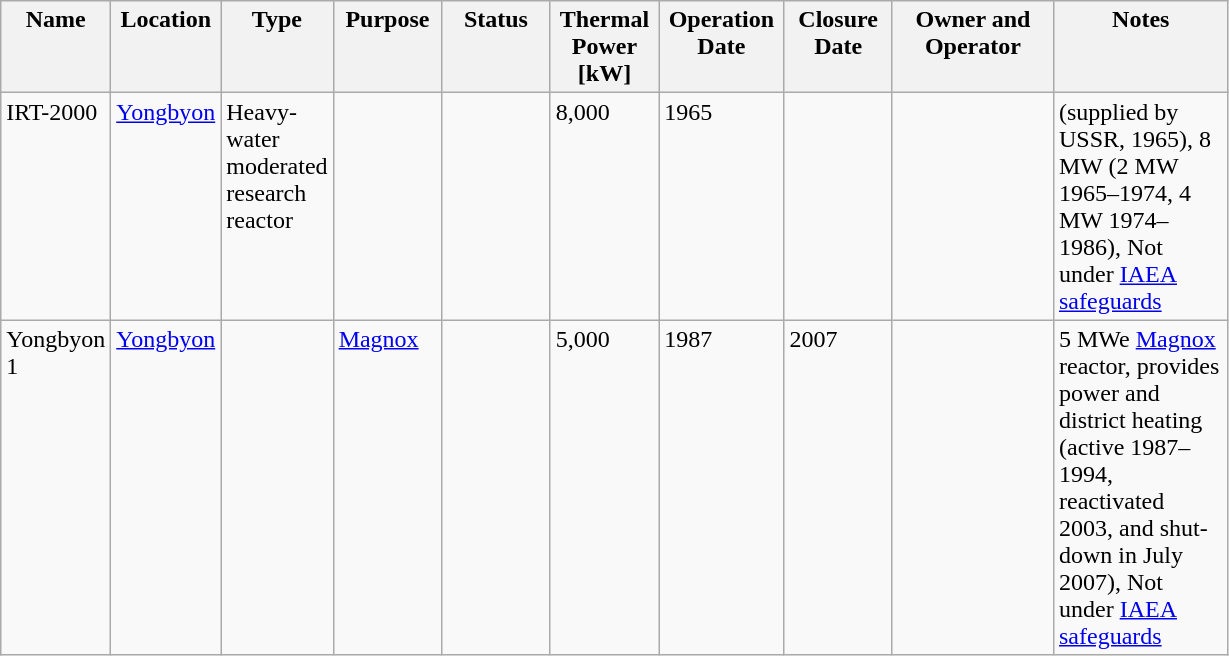<table class="wikitable" >
<tr valign="top">
<th width="60">Name</th>
<th width="65">Location</th>
<th width="65">Type</th>
<th width="65">Purpose</th>
<th width="65">Status</th>
<th width="65">Thermal Power [kW]</th>
<th width="76">Operation Date</th>
<th width="65">Closure Date</th>
<th width="100">Owner and Operator</th>
<th width="109">Notes</th>
</tr>
<tr valign="top">
<td>IRT-2000</td>
<td><a href='#'>Yongbyon</a></td>
<td>Heavy-water moderated research reactor</td>
<td></td>
<td></td>
<td>8,000</td>
<td>1965</td>
<td></td>
<td></td>
<td>(supplied by USSR, 1965), 8 MW (2 MW 1965–1974, 4 MW 1974–1986), Not under <a href='#'>IAEA safeguards</a></td>
</tr>
<tr valign="top">
<td>Yongbyon 1</td>
<td><a href='#'>Yongbyon</a></td>
<td></td>
<td><a href='#'>Magnox</a></td>
<td></td>
<td>5,000</td>
<td>1987</td>
<td>2007</td>
<td></td>
<td>5 MWe <a href='#'>Magnox</a> reactor, provides power and district heating (active 1987–1994, reactivated 2003, and shut-down in July 2007), Not under <a href='#'>IAEA safeguards</a></td>
</tr>
</table>
